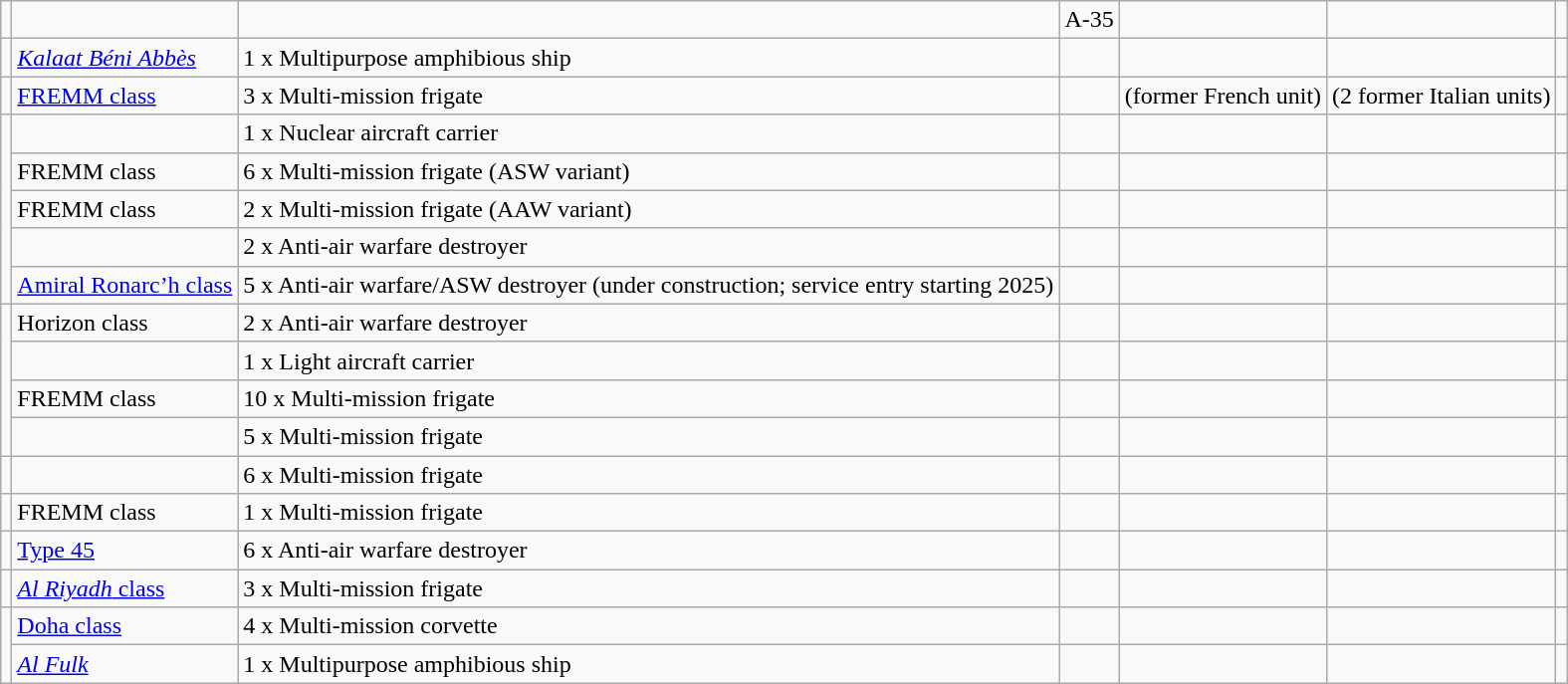<table class="wikitable">
<tr>
<td></td>
<td></td>
<td></td>
<td>A-35</td>
<td></td>
<td></td>
<td></td>
</tr>
<tr>
<td></td>
<td><a href='#'><em>Kalaat Béni Abbès</em></a></td>
<td>1 x Multipurpose amphibious ship</td>
<td></td>
<td></td>
<td></td>
<td></td>
</tr>
<tr>
<td></td>
<td><a href='#'>FREMM class</a></td>
<td>3 x Multi-mission frigate</td>
<td></td>
<td> (former French unit)</td>
<td> (2 former Italian units)</td>
<td></td>
</tr>
<tr>
<td rowspan="5"></td>
<td></td>
<td>1 x Nuclear aircraft carrier</td>
<td></td>
<td></td>
<td></td>
<td></td>
</tr>
<tr>
<td>FREMM class</td>
<td>6 x Multi-mission frigate (ASW variant)</td>
<td></td>
<td></td>
<td></td>
<td></td>
</tr>
<tr>
<td>FREMM class</td>
<td>2 x Multi-mission frigate (AAW variant)</td>
<td></td>
<td></td>
<td></td>
<td></td>
</tr>
<tr>
<td></td>
<td>2 x Anti-air warfare destroyer</td>
<td></td>
<td></td>
<td></td>
<td></td>
</tr>
<tr>
<td><a href='#'>Amiral Ronarc’h class</a></td>
<td>5 x Anti-air warfare/ASW destroyer (under construction; service entry starting 2025)</td>
<td></td>
<td></td>
<td></td>
<td></td>
</tr>
<tr>
<td rowspan="4"></td>
<td>Horizon class</td>
<td>2 x Anti-air warfare destroyer</td>
<td></td>
<td></td>
<td></td>
<td></td>
</tr>
<tr>
<td></td>
<td>1 x Light aircraft carrier</td>
<td></td>
<td></td>
<td></td>
<td></td>
</tr>
<tr>
<td>FREMM class</td>
<td>10 x Multi-mission frigate</td>
<td></td>
<td></td>
<td></td>
<td></td>
</tr>
<tr>
<td></td>
<td>5 x Multi-mission frigate</td>
<td></td>
<td></td>
<td></td>
<td></td>
</tr>
<tr>
<td></td>
<td></td>
<td>6 x Multi-mission frigate</td>
<td></td>
<td></td>
<td></td>
<td></td>
</tr>
<tr>
<td></td>
<td>FREMM class</td>
<td>1 x Multi-mission frigate</td>
<td></td>
<td></td>
<td></td>
<td></td>
</tr>
<tr>
<td></td>
<td><a href='#'>Type 45</a></td>
<td>6 x Anti-air warfare destroyer</td>
<td></td>
<td></td>
<td></td>
<td></td>
</tr>
<tr>
<td></td>
<td><a href='#'><em>Al Riyadh</em> class</a></td>
<td>3 x Multi-mission frigate</td>
<td></td>
<td></td>
<td></td>
<td></td>
</tr>
<tr>
<td rowspan="2"></td>
<td><a href='#'>Doha class</a></td>
<td>4 x Multi-mission corvette</td>
<td></td>
<td></td>
<td></td>
<td></td>
</tr>
<tr>
<td><a href='#'><em>Al Fulk</em></a></td>
<td>1 x Multipurpose amphibious ship</td>
<td></td>
<td></td>
<td></td>
<td></td>
</tr>
</table>
